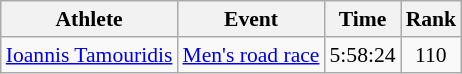<table class="wikitable" style="font-size:90%">
<tr>
<th>Athlete</th>
<th>Event</th>
<th>Time</th>
<th>Rank</th>
</tr>
<tr align=center>
<td align=left><a href='#'>Ioannis Tamouridis</a></td>
<td align=left><a href='#'>Men's road race</a></td>
<td>5:58:24</td>
<td>110</td>
</tr>
</table>
